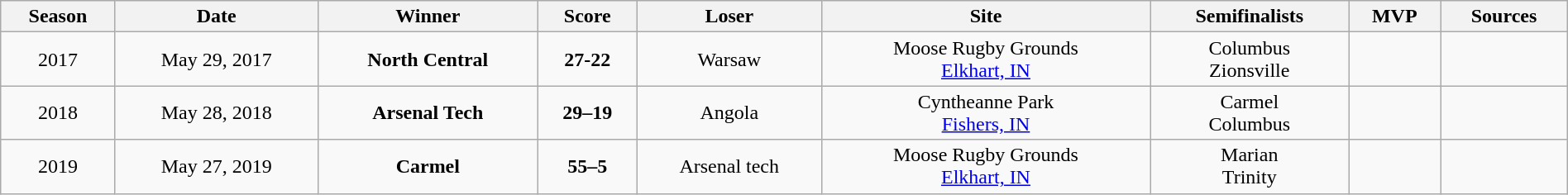<table class="wikitable" style="width:100%;">
<tr>
<th>Season</th>
<th>Date</th>
<th>Winner</th>
<th>Score</th>
<th>Loser</th>
<th>Site</th>
<th>Semifinalists</th>
<th>MVP</th>
<th>Sources</th>
</tr>
<tr>
<td align=center>2017</td>
<td align=center>May 29, 2017</td>
<td align=center><strong>North Central</strong></td>
<td align=center><strong>27-22</strong></td>
<td align=center>Warsaw</td>
<td align=center>Moose Rugby Grounds<br><a href='#'>Elkhart, IN</a></td>
<td align=center>Columbus<br>Zionsville</td>
<td align=center></td>
<td align=center></td>
</tr>
<tr>
<td align=center>2018</td>
<td align=center>May 28, 2018</td>
<td align=center><strong>Arsenal Tech</strong></td>
<td align=center><strong>29–19</strong></td>
<td align=center>Angola</td>
<td align=center>Cyntheanne Park<br><a href='#'>Fishers, IN</a></td>
<td align=center>Carmel<br>Columbus</td>
<td align=center></td>
<td align=center></td>
</tr>
<tr>
<td align=center>2019</td>
<td align=center>May 27, 2019</td>
<td align=center><strong>Carmel</strong></td>
<td align=center><strong>55–5</strong></td>
<td align=center>Arsenal tech</td>
<td align=center>Moose Rugby Grounds<br><a href='#'>Elkhart, IN</a></td>
<td align=center>Marian<br>Trinity</td>
<td align=center></td>
<td align=center></td>
</tr>
</table>
